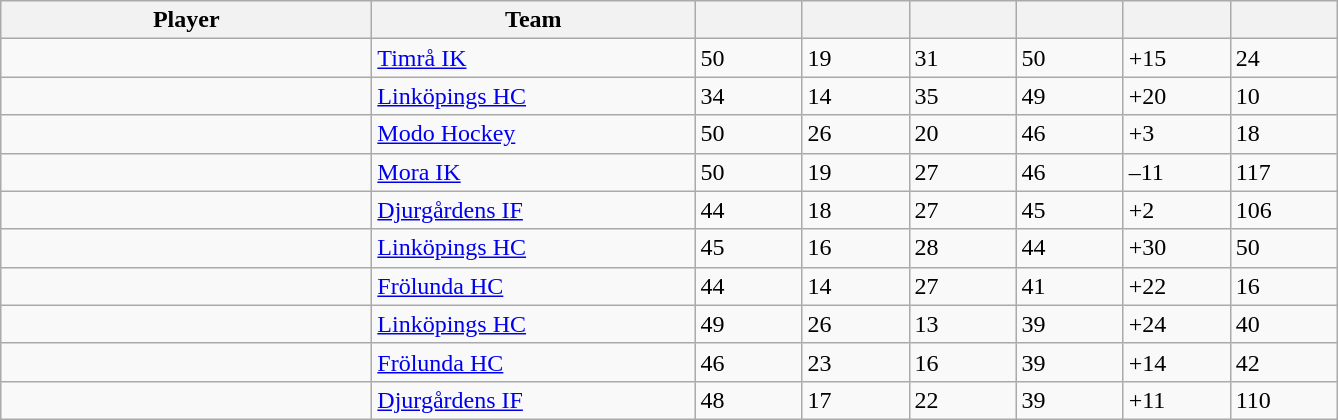<table class="wikitable sortable">
<tr>
<th style="width: 15em;">Player</th>
<th style="width: 13em;">Team</th>
<th style="width: 4em;"></th>
<th style="width: 4em;"></th>
<th style="width: 4em;"></th>
<th style="width: 4em;"></th>
<th style="width: 4em;"></th>
<th style="width: 4em;"></th>
</tr>
<tr>
<td> </td>
<td><a href='#'>Timrå IK</a></td>
<td>50</td>
<td>19</td>
<td>31</td>
<td>50</td>
<td>+15</td>
<td>24</td>
</tr>
<tr>
<td> </td>
<td><a href='#'>Linköpings HC</a></td>
<td>34</td>
<td>14</td>
<td>35</td>
<td>49</td>
<td>+20</td>
<td>10</td>
</tr>
<tr>
<td> </td>
<td><a href='#'>Modo Hockey</a></td>
<td>50</td>
<td>26</td>
<td>20</td>
<td>46</td>
<td>+3</td>
<td>18</td>
</tr>
<tr>
<td> </td>
<td><a href='#'>Mora IK</a></td>
<td>50</td>
<td>19</td>
<td>27</td>
<td>46</td>
<td>–11</td>
<td>117</td>
</tr>
<tr>
<td> </td>
<td><a href='#'>Djurgårdens IF</a></td>
<td>44</td>
<td>18</td>
<td>27</td>
<td>45</td>
<td>+2</td>
<td>106</td>
</tr>
<tr>
<td> </td>
<td><a href='#'>Linköpings HC</a></td>
<td>45</td>
<td>16</td>
<td>28</td>
<td>44</td>
<td>+30</td>
<td>50</td>
</tr>
<tr>
<td> </td>
<td><a href='#'>Frölunda HC</a></td>
<td>44</td>
<td>14</td>
<td>27</td>
<td>41</td>
<td>+22</td>
<td>16</td>
</tr>
<tr>
<td> </td>
<td><a href='#'>Linköpings HC</a></td>
<td>49</td>
<td>26</td>
<td>13</td>
<td>39</td>
<td>+24</td>
<td>40</td>
</tr>
<tr>
<td> </td>
<td><a href='#'>Frölunda HC</a></td>
<td>46</td>
<td>23</td>
<td>16</td>
<td>39</td>
<td>+14</td>
<td>42</td>
</tr>
<tr>
<td> </td>
<td><a href='#'>Djurgårdens IF</a></td>
<td>48</td>
<td>17</td>
<td>22</td>
<td>39</td>
<td>+11</td>
<td>110</td>
</tr>
</table>
